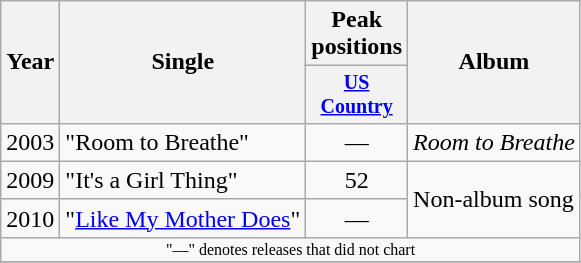<table class="wikitable" style="text-align:center;">
<tr>
<th rowspan="2">Year</th>
<th rowspan="2">Single</th>
<th colspan="1">Peak positions</th>
<th rowspan="2">Album</th>
</tr>
<tr style="font-size:smaller;">
<th width="50"><a href='#'>US Country</a></th>
</tr>
<tr>
<td>2003</td>
<td align="left">"Room to Breathe"</td>
<td>—</td>
<td align="left"><em>Room to Breathe</em></td>
</tr>
<tr>
<td>2009</td>
<td align="left">"It's a Girl Thing"</td>
<td>52</td>
<td rowspan=2 align="left">Non-album song</td>
</tr>
<tr>
<td>2010</td>
<td align="left">"<a href='#'>Like My Mother Does</a>"</td>
<td>—</td>
</tr>
<tr>
<td colspan="4" style="font-size:8pt">"—" denotes releases that did not chart</td>
</tr>
<tr>
</tr>
</table>
